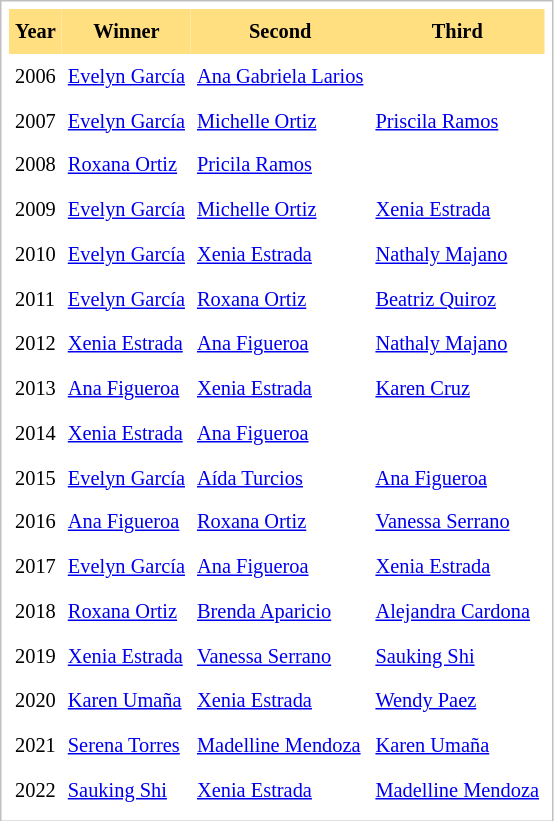<table cellpadding="4" cellspacing="0"  style="border: 1px solid silver; color: black; margin: 0 0 0.5em 0; background-color: white; padding: 5px; text-align: left; font-size:85%; vertical-align: top; line-height:1.6em;">
<tr>
<th scope=col; align="center" bgcolor="FFDF80">Year</th>
<th scope=col; align="center" bgcolor="FFDF80">Winner</th>
<th scope=col; align="center" bgcolor="FFDF80">Second</th>
<th scope=col; align="center" bgcolor="FFDF80">Third</th>
</tr>
<tr>
<td>2006</td>
<td><a href='#'>Evelyn García</a></td>
<td><a href='#'>Ana Gabriela Larios</a></td>
<td></td>
</tr>
<tr>
<td>2007</td>
<td><a href='#'>Evelyn García</a></td>
<td><a href='#'>Michelle Ortiz</a></td>
<td><a href='#'>Priscila Ramos</a></td>
</tr>
<tr>
<td>2008</td>
<td><a href='#'>Roxana Ortiz</a></td>
<td><a href='#'>Pricila Ramos</a></td>
<td></td>
</tr>
<tr>
<td>2009</td>
<td><a href='#'>Evelyn García</a></td>
<td><a href='#'>Michelle Ortiz</a></td>
<td><a href='#'>Xenia Estrada</a></td>
</tr>
<tr>
<td>2010</td>
<td><a href='#'>Evelyn García</a></td>
<td><a href='#'>Xenia Estrada</a></td>
<td><a href='#'>Nathaly Majano</a></td>
</tr>
<tr>
<td>2011</td>
<td><a href='#'>Evelyn García</a></td>
<td><a href='#'>Roxana Ortiz</a></td>
<td><a href='#'>Beatriz Quiroz</a></td>
</tr>
<tr>
<td>2012</td>
<td><a href='#'>Xenia Estrada</a></td>
<td><a href='#'>Ana Figueroa</a></td>
<td><a href='#'>Nathaly Majano</a></td>
</tr>
<tr>
<td>2013</td>
<td><a href='#'>Ana Figueroa</a></td>
<td><a href='#'>Xenia Estrada</a></td>
<td><a href='#'>Karen Cruz</a></td>
</tr>
<tr>
<td>2014</td>
<td><a href='#'>Xenia Estrada</a></td>
<td><a href='#'>Ana Figueroa</a></td>
<td></td>
</tr>
<tr>
<td>2015</td>
<td><a href='#'>Evelyn García</a></td>
<td><a href='#'>Aída Turcios</a></td>
<td><a href='#'>Ana Figueroa</a></td>
</tr>
<tr>
<td>2016</td>
<td><a href='#'>Ana Figueroa</a></td>
<td><a href='#'>Roxana Ortiz</a></td>
<td><a href='#'>Vanessa Serrano</a></td>
</tr>
<tr>
<td>2017</td>
<td><a href='#'>Evelyn García</a></td>
<td><a href='#'>Ana Figueroa</a></td>
<td><a href='#'>Xenia Estrada</a></td>
</tr>
<tr>
<td>2018</td>
<td><a href='#'>Roxana Ortiz</a></td>
<td><a href='#'>Brenda Aparicio</a></td>
<td><a href='#'>Alejandra Cardona</a></td>
</tr>
<tr>
<td>2019</td>
<td><a href='#'>Xenia Estrada</a></td>
<td><a href='#'>Vanessa Serrano</a></td>
<td><a href='#'>Sauking Shi</a></td>
</tr>
<tr>
<td>2020</td>
<td><a href='#'>Karen Umaña</a></td>
<td><a href='#'>Xenia Estrada</a></td>
<td><a href='#'>Wendy Paez</a></td>
</tr>
<tr>
<td>2021</td>
<td><a href='#'>Serena Torres</a></td>
<td><a href='#'>Madelline Mendoza</a></td>
<td><a href='#'>Karen Umaña</a></td>
</tr>
<tr>
<td>2022</td>
<td><a href='#'>Sauking Shi</a></td>
<td><a href='#'>Xenia Estrada</a></td>
<td><a href='#'>Madelline Mendoza</a></td>
</tr>
</table>
